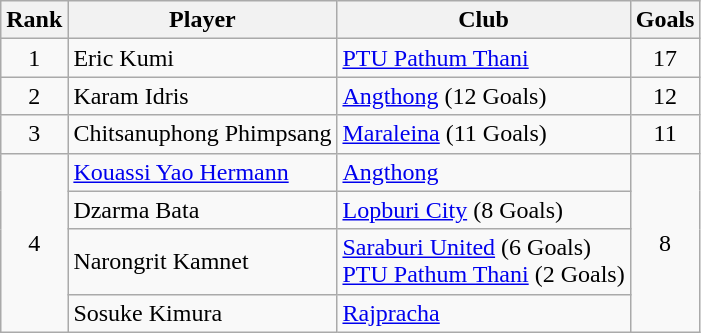<table class="wikitable" style="text-align:center">
<tr>
<th>Rank</th>
<th>Player</th>
<th>Club</th>
<th>Goals</th>
</tr>
<tr>
<td>1</td>
<td align="left"> Eric Kumi</td>
<td align="left"><a href='#'>PTU Pathum Thani</a></td>
<td>17</td>
</tr>
<tr>
<td>2</td>
<td align="left"> Karam Idris</td>
<td align="left"><a href='#'>Angthong</a> (12 Goals)</td>
<td>12</td>
</tr>
<tr>
<td>3</td>
<td align="left"> Chitsanuphong Phimpsang</td>
<td align="left"><a href='#'>Maraleina</a> (11 Goals)</td>
<td>11</td>
</tr>
<tr>
<td rowspan="4">4</td>
<td align="left"> <a href='#'>Kouassi Yao Hermann</a></td>
<td align="left"><a href='#'>Angthong</a></td>
<td rowspan="4">8</td>
</tr>
<tr>
<td align="left"> Dzarma Bata</td>
<td align="left"><a href='#'>Lopburi City</a> (8 Goals)</td>
</tr>
<tr>
<td align="left"> Narongrit Kamnet</td>
<td align="left"><a href='#'>Saraburi United</a> (6 Goals)<br><a href='#'>PTU Pathum Thani</a> (2 Goals)</td>
</tr>
<tr>
<td align="left"> Sosuke Kimura</td>
<td align="left"><a href='#'>Rajpracha</a></td>
</tr>
</table>
